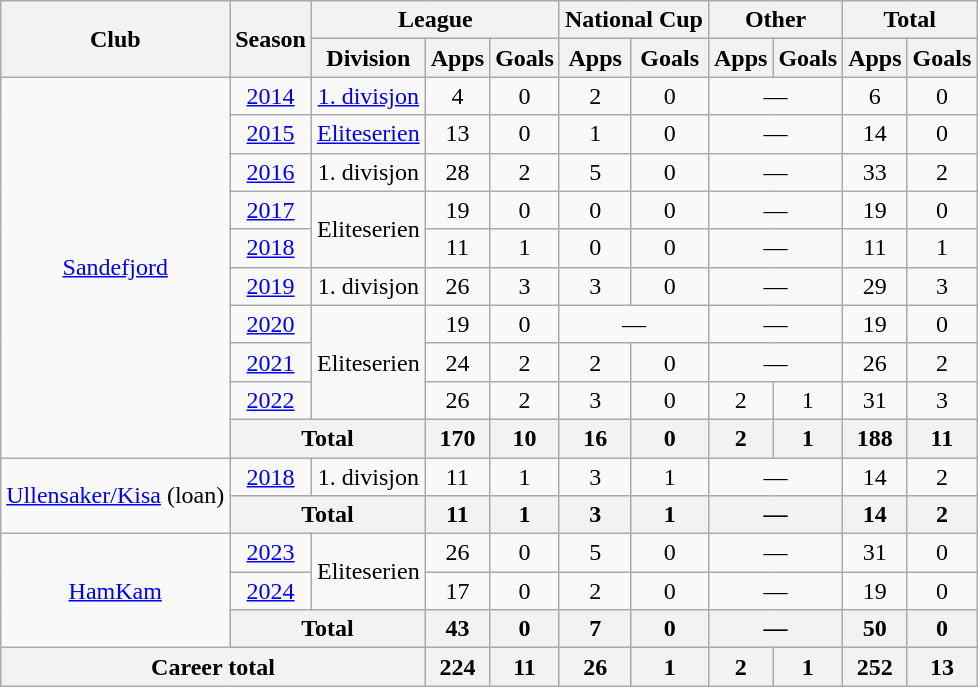<table class="wikitable" style="text-align: center;">
<tr>
<th rowspan=2>Club</th>
<th rowspan=2>Season</th>
<th colspan=3>League</th>
<th colspan=2>National Cup</th>
<th colspan=2>Other</th>
<th colspan=2>Total</th>
</tr>
<tr>
<th>Division</th>
<th>Apps</th>
<th>Goals</th>
<th>Apps</th>
<th>Goals</th>
<th>Apps</th>
<th>Goals</th>
<th>Apps</th>
<th>Goals</th>
</tr>
<tr>
<td rowspan=10><a href='#'>Sandefjord</a></td>
<td><a href='#'>2014</a></td>
<td><a href='#'>1. divisjon</a></td>
<td>4</td>
<td>0</td>
<td>2</td>
<td>0</td>
<td colspan=2>—</td>
<td>6</td>
<td>0</td>
</tr>
<tr>
<td><a href='#'>2015</a></td>
<td><a href='#'>Eliteserien</a></td>
<td>13</td>
<td>0</td>
<td>1</td>
<td>0</td>
<td colspan=2>—</td>
<td>14</td>
<td>0</td>
</tr>
<tr>
<td><a href='#'>2016</a></td>
<td>1. divisjon</td>
<td>28</td>
<td>2</td>
<td>5</td>
<td>0</td>
<td colspan="2">—</td>
<td>33</td>
<td>2</td>
</tr>
<tr>
<td><a href='#'>2017</a></td>
<td rowspan=2>Eliteserien</td>
<td>19</td>
<td>0</td>
<td>0</td>
<td>0</td>
<td colspan=2>—</td>
<td>19</td>
<td>0</td>
</tr>
<tr>
<td><a href='#'>2018</a></td>
<td>11</td>
<td>1</td>
<td>0</td>
<td>0</td>
<td colspan=2>—</td>
<td>11</td>
<td>1</td>
</tr>
<tr>
<td><a href='#'>2019</a></td>
<td>1. divisjon</td>
<td>26</td>
<td>3</td>
<td>3</td>
<td>0</td>
<td colspan=2>—</td>
<td>29</td>
<td>3</td>
</tr>
<tr>
<td><a href='#'>2020</a></td>
<td rowspan=3>Eliteserien</td>
<td>19</td>
<td>0</td>
<td colspan=2>—</td>
<td colspan=2>—</td>
<td>19</td>
<td>0</td>
</tr>
<tr>
<td><a href='#'>2021</a></td>
<td>24</td>
<td>2</td>
<td>2</td>
<td>0</td>
<td colspan=2>—</td>
<td>26</td>
<td>2</td>
</tr>
<tr>
<td><a href='#'>2022</a></td>
<td>26</td>
<td>2</td>
<td>3</td>
<td>0</td>
<td>2</td>
<td>1</td>
<td>31</td>
<td>3</td>
</tr>
<tr>
<th colspan=2>Total</th>
<th>170</th>
<th>10</th>
<th>16</th>
<th>0</th>
<th>2</th>
<th>1</th>
<th>188</th>
<th>11</th>
</tr>
<tr>
<td rowspan=2><a href='#'>Ullensaker/Kisa</a> (loan)</td>
<td><a href='#'>2018</a></td>
<td>1. divisjon</td>
<td>11</td>
<td>1</td>
<td>3</td>
<td>1</td>
<td colspan=2>—</td>
<td>14</td>
<td>2</td>
</tr>
<tr>
<th colspan=2>Total</th>
<th>11</th>
<th>1</th>
<th>3</th>
<th>1</th>
<th colspan=2>—</th>
<th>14</th>
<th>2</th>
</tr>
<tr>
<td rowspan=3><a href='#'>HamKam</a></td>
<td><a href='#'>2023</a></td>
<td rowspan=2>Eliteserien</td>
<td>26</td>
<td>0</td>
<td>5</td>
<td>0</td>
<td colspan=2>—</td>
<td>31</td>
<td>0</td>
</tr>
<tr>
<td><a href='#'>2024</a></td>
<td>17</td>
<td>0</td>
<td>2</td>
<td>0</td>
<td colspan=2>—</td>
<td>19</td>
<td>0</td>
</tr>
<tr>
<th colspan=2>Total</th>
<th>43</th>
<th>0</th>
<th>7</th>
<th>0</th>
<th colspan=2>—</th>
<th>50</th>
<th>0</th>
</tr>
<tr>
<th colspan="3">Career total</th>
<th>224</th>
<th>11</th>
<th>26</th>
<th>1</th>
<th>2</th>
<th>1</th>
<th>252</th>
<th>13</th>
</tr>
</table>
